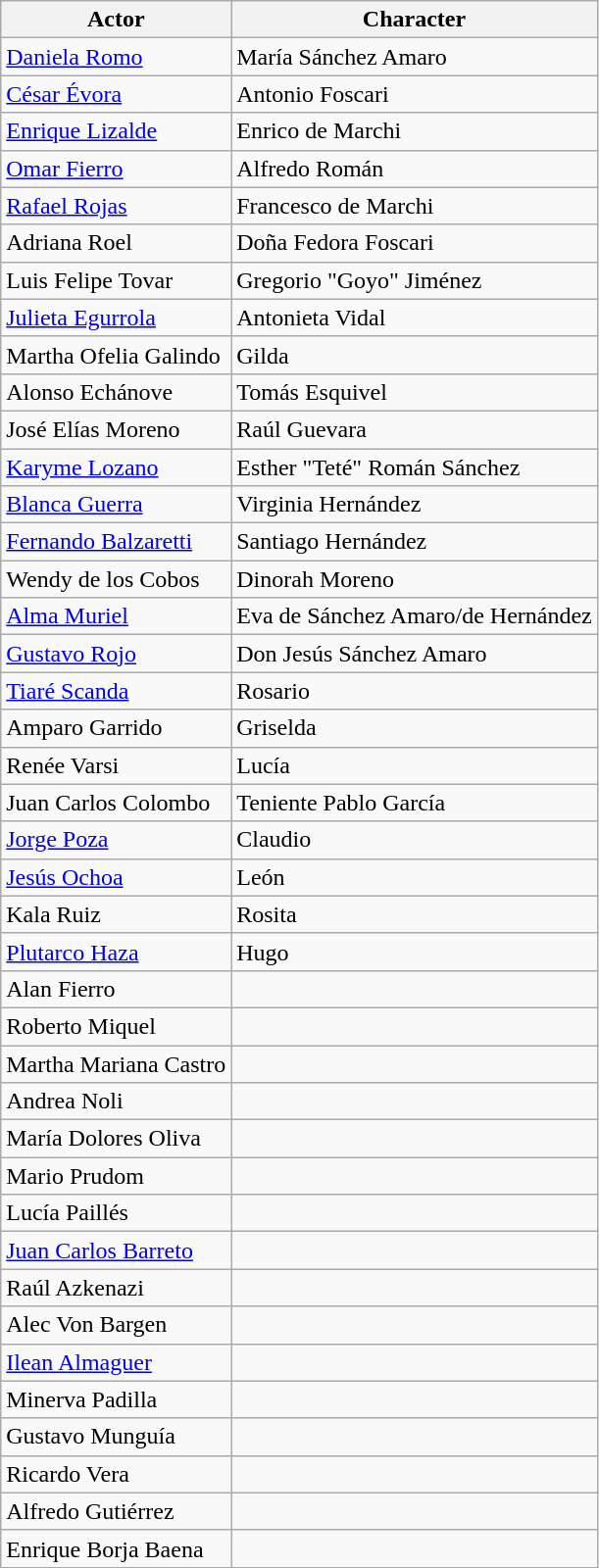<table class="wikitable">
<tr>
<th>Actor</th>
<th>Character</th>
</tr>
<tr>
<td><a href='#'>Daniela Romo</a></td>
<td>María Sánchez Amaro</td>
</tr>
<tr>
<td><a href='#'>César Évora</a></td>
<td>Antonio Foscari</td>
</tr>
<tr>
<td><a href='#'>Enrique Lizalde</a></td>
<td>Enrico de Marchi</td>
</tr>
<tr>
<td><a href='#'>Omar Fierro</a></td>
<td>Alfredo Román</td>
</tr>
<tr>
<td><a href='#'>Rafael Rojas</a></td>
<td>Francesco de Marchi</td>
</tr>
<tr>
<td>Adriana Roel</td>
<td>Doña Fedora Foscari</td>
</tr>
<tr>
<td>Luis Felipe Tovar</td>
<td>Gregorio "Goyo" Jiménez</td>
</tr>
<tr>
<td><a href='#'>Julieta Egurrola</a></td>
<td>Antonieta Vidal</td>
</tr>
<tr>
<td>Martha Ofelia Galindo</td>
<td>Gilda</td>
</tr>
<tr>
<td>Alonso Echánove</td>
<td>Tomás Esquivel</td>
</tr>
<tr>
<td>José Elías Moreno</td>
<td>Raúl Guevara</td>
</tr>
<tr>
<td><a href='#'>Karyme Lozano</a></td>
<td>Esther "Teté" Román Sánchez</td>
</tr>
<tr>
<td><a href='#'>Blanca Guerra</a></td>
<td>Virginia Hernández</td>
</tr>
<tr>
<td><a href='#'>Fernando Balzaretti</a></td>
<td>Santiago Hernández</td>
</tr>
<tr>
<td>Wendy de los Cobos</td>
<td>Dinorah Moreno</td>
</tr>
<tr>
<td><a href='#'>Alma Muriel</a></td>
<td>Eva de Sánchez Amaro/de Hernández</td>
</tr>
<tr>
<td><a href='#'>Gustavo Rojo</a></td>
<td>Don Jesús Sánchez Amaro</td>
</tr>
<tr>
<td><a href='#'>Tiaré Scanda</a></td>
<td>Rosario</td>
</tr>
<tr>
<td>Amparo Garrido</td>
<td>Griselda</td>
</tr>
<tr>
<td>Renée Varsi</td>
<td>Lucía</td>
</tr>
<tr>
<td>Juan Carlos Colombo</td>
<td>Teniente Pablo García</td>
</tr>
<tr>
<td><a href='#'>Jorge Poza</a></td>
<td>Claudio</td>
</tr>
<tr>
<td><a href='#'>Jesús Ochoa</a></td>
<td>León</td>
</tr>
<tr>
<td>Kala Ruiz</td>
<td>Rosita</td>
</tr>
<tr>
<td><a href='#'>Plutarco Haza</a></td>
<td>Hugo</td>
</tr>
<tr>
<td>Alan Fierro</td>
<td></td>
</tr>
<tr>
<td>Roberto Miquel</td>
<td></td>
</tr>
<tr>
<td>Martha Mariana Castro</td>
<td></td>
</tr>
<tr>
<td>Andrea Noli</td>
<td></td>
</tr>
<tr>
<td>María Dolores Oliva</td>
<td></td>
</tr>
<tr>
<td>Mario Prudom</td>
<td></td>
</tr>
<tr>
<td>Lucía Paillés</td>
<td></td>
</tr>
<tr>
<td><a href='#'>Juan Carlos Barreto</a></td>
<td></td>
</tr>
<tr>
<td>Raúl Azkenazi</td>
<td></td>
</tr>
<tr>
<td>Alec Von Bargen</td>
<td></td>
</tr>
<tr>
<td><a href='#'>Ilean Almaguer</a></td>
<td></td>
</tr>
<tr>
<td>Minerva Padilla</td>
<td></td>
</tr>
<tr>
<td>Gustavo Munguía</td>
<td></td>
</tr>
<tr>
<td>Ricardo Vera</td>
<td></td>
</tr>
<tr>
<td>Alfredo Gutiérrez</td>
<td></td>
</tr>
<tr>
<td>Enrique Borja Baena</td>
<td></td>
</tr>
</table>
